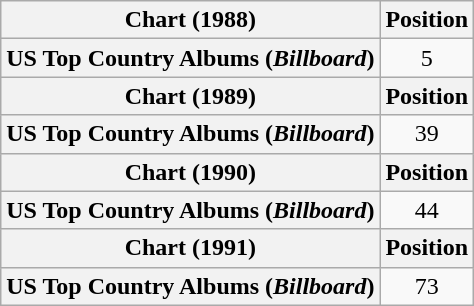<table class="wikitable plainrowheaders" style="text-align:center">
<tr>
<th scope="col">Chart (1988)</th>
<th scope="col">Position</th>
</tr>
<tr>
<th scope="row">US Top Country Albums (<em>Billboard</em>)</th>
<td>5</td>
</tr>
<tr>
<th scope="col">Chart (1989)</th>
<th scope="col">Position</th>
</tr>
<tr>
<th scope="row">US Top Country Albums (<em>Billboard</em>)</th>
<td>39</td>
</tr>
<tr>
<th scope="col">Chart (1990)</th>
<th scope="col">Position</th>
</tr>
<tr>
<th scope="row">US Top Country Albums (<em>Billboard</em>)</th>
<td>44</td>
</tr>
<tr>
<th scope="col">Chart (1991)</th>
<th scope="col">Position</th>
</tr>
<tr>
<th scope="row">US Top Country Albums (<em>Billboard</em>)</th>
<td>73</td>
</tr>
</table>
